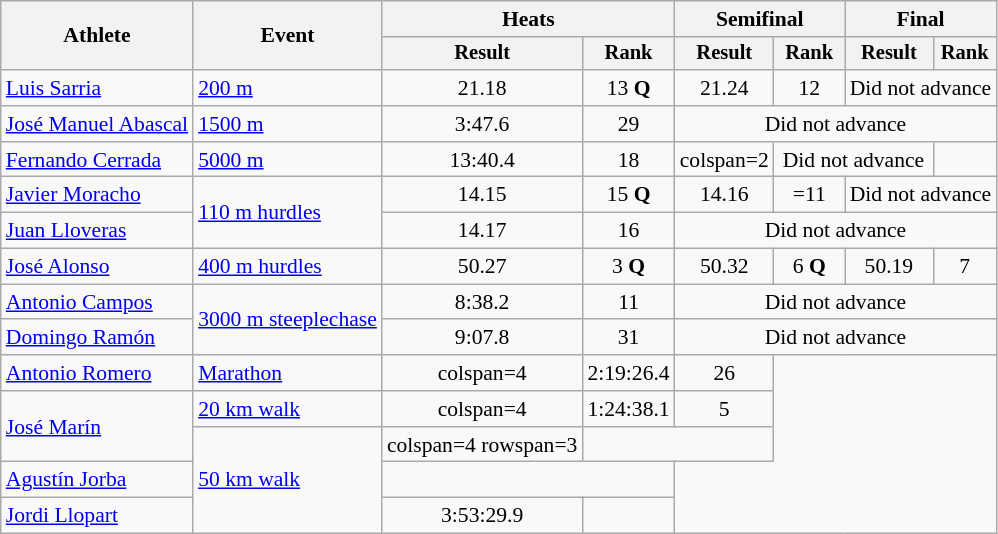<table class="wikitable" style="font-size:90%">
<tr>
<th rowspan="2">Athlete</th>
<th rowspan="2">Event</th>
<th colspan="2">Heats</th>
<th colspan="2">Semifinal</th>
<th colspan="2">Final</th>
</tr>
<tr style="font-size:95%">
<th>Result</th>
<th>Rank</th>
<th>Result</th>
<th>Rank</th>
<th>Result</th>
<th>Rank</th>
</tr>
<tr align=center>
<td align=left><a href='#'>Luis Sarria</a></td>
<td align=left><a href='#'>200 m</a></td>
<td>21.18</td>
<td>13 <strong>Q</strong></td>
<td>21.24</td>
<td>12</td>
<td colspan=2>Did not advance</td>
</tr>
<tr align=center>
<td align=left><a href='#'>José Manuel Abascal</a></td>
<td align=left><a href='#'>1500 m</a></td>
<td>3:47.6</td>
<td>29</td>
<td colspan=4>Did not advance</td>
</tr>
<tr align=center>
<td align=left><a href='#'>Fernando Cerrada</a></td>
<td align=left><a href='#'>5000 m</a></td>
<td>13:40.4</td>
<td>18</td>
<td>colspan=2 </td>
<td colspan=2>Did not advance</td>
</tr>
<tr align=center>
<td align=left><a href='#'>Javier Moracho</a></td>
<td align=left rowspan=2><a href='#'>110 m hurdles</a></td>
<td>14.15</td>
<td>15 <strong>Q</strong></td>
<td>14.16</td>
<td>=11</td>
<td colspan=2>Did not advance</td>
</tr>
<tr align=center>
<td align=left><a href='#'>Juan Lloveras</a></td>
<td>14.17</td>
<td>16</td>
<td colspan=4>Did not advance</td>
</tr>
<tr align=center>
<td align=left><a href='#'>José Alonso</a></td>
<td align=left><a href='#'>400 m hurdles</a></td>
<td>50.27</td>
<td>3 <strong>Q</strong></td>
<td>50.32</td>
<td>6 <strong>Q</strong></td>
<td>50.19</td>
<td>7</td>
</tr>
<tr align=center>
<td align=left><a href='#'>Antonio Campos</a></td>
<td align=left rowspan=2><a href='#'>3000 m steeplechase</a></td>
<td>8:38.2</td>
<td>11</td>
<td colspan=4>Did not advance</td>
</tr>
<tr align=center>
<td align=left><a href='#'>Domingo Ramón</a></td>
<td>9:07.8</td>
<td>31</td>
<td colspan=4>Did not advance</td>
</tr>
<tr align=center>
<td align=left><a href='#'>Antonio Romero</a></td>
<td align=left><a href='#'>Marathon</a></td>
<td>colspan=4 </td>
<td>2:19:26.4</td>
<td>26</td>
</tr>
<tr align=center>
<td align=left rowspan=2><a href='#'>José Marín</a></td>
<td align=left><a href='#'>20 km walk</a></td>
<td>colspan=4 </td>
<td>1:24:38.1</td>
<td>5</td>
</tr>
<tr align=center>
<td align=left rowspan=3><a href='#'>50 km walk</a></td>
<td>colspan=4 rowspan=3 </td>
<td colspan=2></td>
</tr>
<tr align=center>
<td align=left><a href='#'>Agustín Jorba</a></td>
<td colspan=2></td>
</tr>
<tr align=center>
<td align=left><a href='#'>Jordi Llopart</a></td>
<td>3:53:29.9 <strong></strong></td>
<td></td>
</tr>
</table>
